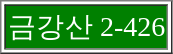<table border="1">
<tr ---- size="40">
<td style="background:green; font-size: 14pt; font-family: Gill Sans; color: white">금강산 2-426</td>
</tr>
</table>
